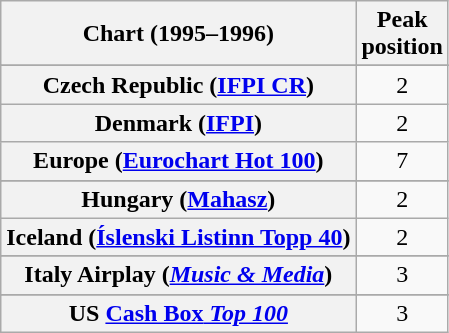<table class="wikitable sortable plainrowheaders" style="text-align:center">
<tr>
<th>Chart (1995–1996)</th>
<th>Peak<br>position</th>
</tr>
<tr>
</tr>
<tr>
</tr>
<tr>
</tr>
<tr>
</tr>
<tr>
</tr>
<tr>
</tr>
<tr>
</tr>
<tr>
<th scope="row">Czech Republic (<a href='#'>IFPI CR</a>)</th>
<td>2</td>
</tr>
<tr>
<th scope="row">Denmark (<a href='#'>IFPI</a>)</th>
<td>2</td>
</tr>
<tr>
<th scope="row">Europe (<a href='#'>Eurochart Hot 100</a>)</th>
<td>7</td>
</tr>
<tr>
</tr>
<tr>
</tr>
<tr>
</tr>
<tr>
<th scope="row">Hungary (<a href='#'>Mahasz</a>)</th>
<td>2</td>
</tr>
<tr>
<th scope="row">Iceland (<a href='#'>Íslenski Listinn Topp 40</a>)</th>
<td>2</td>
</tr>
<tr>
</tr>
<tr>
<th scope="row">Italy Airplay (<em><a href='#'>Music & Media</a></em>)</th>
<td>3</td>
</tr>
<tr>
</tr>
<tr>
</tr>
<tr>
</tr>
<tr>
</tr>
<tr>
</tr>
<tr>
</tr>
<tr>
</tr>
<tr>
</tr>
<tr>
</tr>
<tr>
</tr>
<tr>
</tr>
<tr>
</tr>
<tr>
</tr>
<tr>
</tr>
<tr>
<th scope="row">US <em><a href='#'></em>Cash Box<em> Top 100</a></th>
<td>3</td>
</tr>
</table>
